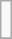<table class="wikitable">
<tr ---->
<td><br></td>
</tr>
<tr --->
</tr>
</table>
